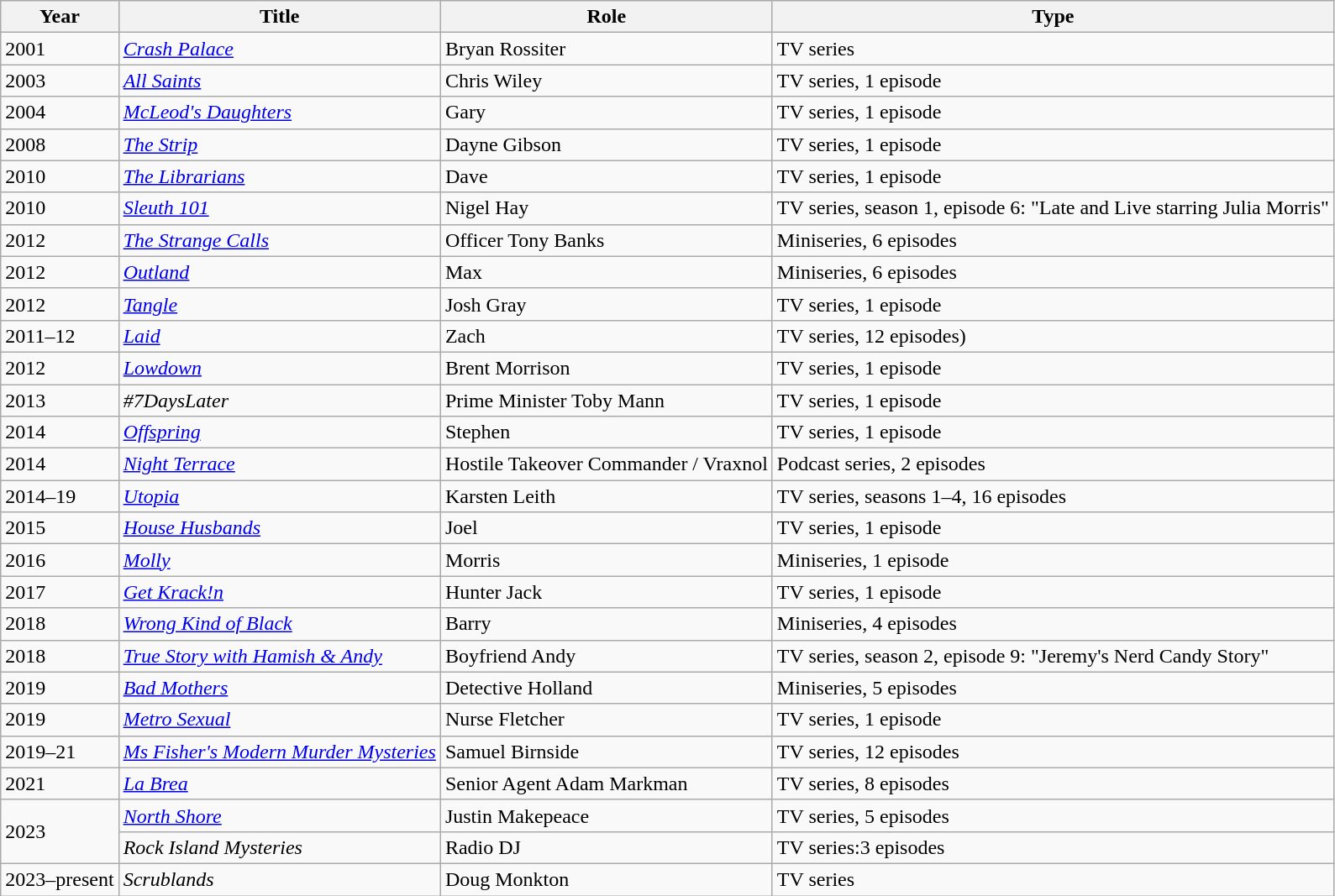<table class="wikitable">
<tr>
<th>Year</th>
<th>Title</th>
<th>Role</th>
<th>Type</th>
</tr>
<tr>
<td>2001</td>
<td><em><a href='#'>Crash Palace</a></em></td>
<td>Bryan Rossiter</td>
<td>TV series</td>
</tr>
<tr>
<td>2003</td>
<td><em><a href='#'>All Saints</a></em></td>
<td>Chris Wiley</td>
<td>TV series, 1 episode</td>
</tr>
<tr>
<td>2004</td>
<td><em><a href='#'>McLeod's Daughters</a></em></td>
<td>Gary</td>
<td>TV series, 1 episode</td>
</tr>
<tr>
<td>2008</td>
<td><em><a href='#'>The Strip</a></em></td>
<td>Dayne Gibson</td>
<td>TV series, 1 episode</td>
</tr>
<tr>
<td>2010</td>
<td><em><a href='#'>The Librarians</a></em></td>
<td>Dave</td>
<td>TV series, 1 episode</td>
</tr>
<tr>
<td>2010</td>
<td><em><a href='#'>Sleuth 101</a></em></td>
<td>Nigel Hay</td>
<td>TV series, season 1, episode 6: "Late and Live starring Julia Morris"</td>
</tr>
<tr>
<td>2012</td>
<td><em><a href='#'>The Strange Calls</a></em></td>
<td>Officer Tony Banks</td>
<td>Miniseries, 6 episodes</td>
</tr>
<tr>
<td>2012</td>
<td><em><a href='#'>Outland</a></em></td>
<td>Max</td>
<td>Miniseries, 6 episodes</td>
</tr>
<tr>
<td>2012</td>
<td><em><a href='#'>Tangle</a></em></td>
<td>Josh Gray</td>
<td>TV series, 1 episode</td>
</tr>
<tr>
<td>2011–12</td>
<td><em><a href='#'>Laid</a></em></td>
<td>Zach</td>
<td>TV series, 12 episodes)</td>
</tr>
<tr>
<td>2012</td>
<td><em><a href='#'>Lowdown</a></em></td>
<td>Brent Morrison</td>
<td>TV series, 1 episode</td>
</tr>
<tr>
<td>2013</td>
<td><em>#7DaysLater</em></td>
<td>Prime Minister Toby Mann</td>
<td>TV series, 1 episode</td>
</tr>
<tr>
<td>2014</td>
<td><em><a href='#'>Offspring</a></em></td>
<td>Stephen</td>
<td>TV series, 1 episode</td>
</tr>
<tr>
<td>2014</td>
<td><em><a href='#'>Night Terrace</a></em></td>
<td>Hostile Takeover Commander / Vraxnol</td>
<td>Podcast series, 2 episodes</td>
</tr>
<tr>
<td>2014–19</td>
<td><em><a href='#'>Utopia</a></em></td>
<td>Karsten Leith</td>
<td>TV series, seasons 1–4, 16 episodes</td>
</tr>
<tr>
<td>2015</td>
<td><em><a href='#'>House Husbands</a></em></td>
<td>Joel</td>
<td>TV series, 1 episode</td>
</tr>
<tr>
<td>2016</td>
<td><em><a href='#'>Molly</a></em></td>
<td>Morris</td>
<td>Miniseries, 1 episode</td>
</tr>
<tr>
<td>2017</td>
<td><em><a href='#'>Get Krack!n</a></em></td>
<td>Hunter Jack</td>
<td>TV series, 1 episode</td>
</tr>
<tr>
<td>2018</td>
<td><em><a href='#'>Wrong Kind of Black</a></em></td>
<td>Barry</td>
<td>Miniseries, 4 episodes</td>
</tr>
<tr>
<td>2018</td>
<td><em><a href='#'>True Story with Hamish & Andy</a></em></td>
<td>Boyfriend Andy</td>
<td>TV series, season 2, episode 9: "Jeremy's Nerd Candy Story"</td>
</tr>
<tr>
<td>2019</td>
<td><em><a href='#'>Bad Mothers</a></em></td>
<td>Detective Holland</td>
<td>Miniseries, 5 episodes</td>
</tr>
<tr>
<td>2019</td>
<td><em><a href='#'>Metro Sexual</a></em></td>
<td>Nurse Fletcher</td>
<td>TV series, 1 episode</td>
</tr>
<tr>
<td>2019–21</td>
<td><em><a href='#'>Ms Fisher's Modern Murder Mysteries</a></em></td>
<td>Samuel Birnside</td>
<td>TV series, 12 episodes</td>
</tr>
<tr>
<td>2021</td>
<td><em><a href='#'>La Brea</a></em></td>
<td>Senior Agent Adam Markman</td>
<td>TV series, 8 episodes</td>
</tr>
<tr>
<td rowspan="2">2023</td>
<td><em><a href='#'>North Shore</a></em></td>
<td>Justin Makepeace</td>
<td>TV series, 5 episodes</td>
</tr>
<tr>
<td><em>Rock Island Mysteries</em></td>
<td>Radio DJ</td>
<td>TV series:3 episodes</td>
</tr>
<tr>
<td>2023–present</td>
<td><em>Scrublands</em></td>
<td>Doug Monkton</td>
<td>TV series</td>
</tr>
</table>
